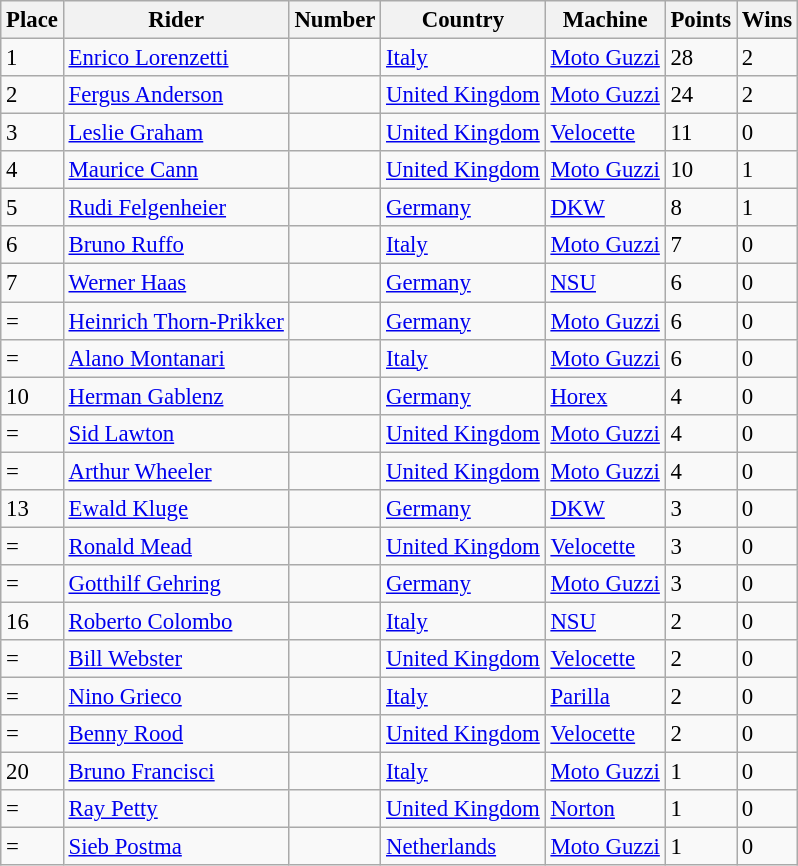<table class="wikitable" style="font-size: 95%;">
<tr>
<th>Place</th>
<th>Rider</th>
<th>Number</th>
<th>Country</th>
<th>Machine</th>
<th>Points</th>
<th>Wins</th>
</tr>
<tr>
<td>1</td>
<td> <a href='#'>Enrico Lorenzetti</a></td>
<td></td>
<td><a href='#'>Italy</a></td>
<td><a href='#'>Moto Guzzi</a></td>
<td>28</td>
<td>2</td>
</tr>
<tr>
<td>2</td>
<td> <a href='#'>Fergus Anderson</a></td>
<td></td>
<td><a href='#'>United Kingdom</a></td>
<td><a href='#'>Moto Guzzi</a></td>
<td>24</td>
<td>2</td>
</tr>
<tr>
<td>3</td>
<td> <a href='#'>Leslie Graham</a></td>
<td></td>
<td><a href='#'>United Kingdom</a></td>
<td><a href='#'>Velocette</a></td>
<td>11</td>
<td>0</td>
</tr>
<tr>
<td>4</td>
<td> <a href='#'>Maurice Cann</a></td>
<td></td>
<td><a href='#'>United Kingdom</a></td>
<td><a href='#'>Moto Guzzi</a></td>
<td>10</td>
<td>1</td>
</tr>
<tr>
<td>5</td>
<td> <a href='#'>Rudi Felgenheier</a></td>
<td></td>
<td><a href='#'>Germany</a></td>
<td><a href='#'>DKW</a></td>
<td>8</td>
<td>1</td>
</tr>
<tr>
<td>6</td>
<td> <a href='#'>Bruno Ruffo</a></td>
<td></td>
<td><a href='#'>Italy</a></td>
<td><a href='#'>Moto Guzzi</a></td>
<td>7</td>
<td>0</td>
</tr>
<tr>
<td>7</td>
<td> <a href='#'>Werner Haas</a></td>
<td></td>
<td><a href='#'>Germany</a></td>
<td><a href='#'>NSU</a></td>
<td>6</td>
<td>0</td>
</tr>
<tr>
<td>=</td>
<td> <a href='#'>Heinrich Thorn-Prikker</a></td>
<td></td>
<td><a href='#'>Germany</a></td>
<td><a href='#'>Moto Guzzi</a></td>
<td>6</td>
<td>0</td>
</tr>
<tr>
<td>=</td>
<td> <a href='#'>Alano Montanari</a></td>
<td></td>
<td><a href='#'>Italy</a></td>
<td><a href='#'>Moto Guzzi</a></td>
<td>6</td>
<td>0</td>
</tr>
<tr>
<td>10</td>
<td> <a href='#'>Herman Gablenz</a></td>
<td></td>
<td><a href='#'>Germany</a></td>
<td><a href='#'>Horex</a></td>
<td>4</td>
<td>0</td>
</tr>
<tr>
<td>=</td>
<td> <a href='#'>Sid Lawton</a></td>
<td></td>
<td><a href='#'>United Kingdom</a></td>
<td><a href='#'>Moto Guzzi</a></td>
<td>4</td>
<td>0</td>
</tr>
<tr>
<td>=</td>
<td> <a href='#'>Arthur Wheeler</a></td>
<td></td>
<td><a href='#'>United Kingdom</a></td>
<td><a href='#'>Moto Guzzi</a></td>
<td>4</td>
<td>0</td>
</tr>
<tr>
<td>13</td>
<td> <a href='#'>Ewald Kluge</a></td>
<td></td>
<td><a href='#'>Germany</a></td>
<td><a href='#'>DKW</a></td>
<td>3</td>
<td>0</td>
</tr>
<tr>
<td>=</td>
<td> <a href='#'>Ronald Mead</a></td>
<td></td>
<td><a href='#'>United Kingdom</a></td>
<td><a href='#'>Velocette</a></td>
<td>3</td>
<td>0</td>
</tr>
<tr>
<td>=</td>
<td> <a href='#'>Gotthilf Gehring</a></td>
<td></td>
<td><a href='#'>Germany</a></td>
<td><a href='#'>Moto Guzzi</a></td>
<td>3</td>
<td>0</td>
</tr>
<tr>
<td>16</td>
<td> <a href='#'>Roberto Colombo</a></td>
<td></td>
<td><a href='#'>Italy</a></td>
<td><a href='#'>NSU</a></td>
<td>2</td>
<td>0</td>
</tr>
<tr>
<td>=</td>
<td> <a href='#'>Bill Webster</a></td>
<td></td>
<td><a href='#'>United Kingdom</a></td>
<td><a href='#'>Velocette</a></td>
<td>2</td>
<td>0</td>
</tr>
<tr>
<td>=</td>
<td> <a href='#'>Nino Grieco</a></td>
<td></td>
<td><a href='#'>Italy</a></td>
<td><a href='#'>Parilla</a></td>
<td>2</td>
<td>0</td>
</tr>
<tr>
<td>=</td>
<td> <a href='#'>Benny Rood</a></td>
<td></td>
<td><a href='#'>United Kingdom</a></td>
<td><a href='#'>Velocette</a></td>
<td>2</td>
<td>0</td>
</tr>
<tr>
<td>20</td>
<td> <a href='#'>Bruno Francisci</a></td>
<td></td>
<td><a href='#'>Italy</a></td>
<td><a href='#'>Moto Guzzi</a></td>
<td>1</td>
<td>0</td>
</tr>
<tr>
<td>=</td>
<td> <a href='#'>Ray Petty</a></td>
<td></td>
<td><a href='#'>United Kingdom</a></td>
<td><a href='#'>Norton</a></td>
<td>1</td>
<td>0</td>
</tr>
<tr>
<td>=</td>
<td> <a href='#'>Sieb Postma</a></td>
<td></td>
<td><a href='#'>Netherlands</a></td>
<td><a href='#'>Moto Guzzi</a></td>
<td>1</td>
<td>0</td>
</tr>
</table>
